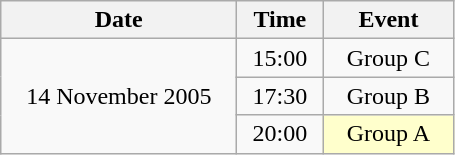<table class = "wikitable" style="text-align:center;">
<tr>
<th width=150>Date</th>
<th width=50>Time</th>
<th width=80>Event</th>
</tr>
<tr>
<td rowspan=3>14 November 2005</td>
<td>15:00</td>
<td>Group C</td>
</tr>
<tr>
<td>17:30</td>
<td>Group B</td>
</tr>
<tr>
<td>20:00</td>
<td bgcolor=ffffcc>Group A</td>
</tr>
</table>
